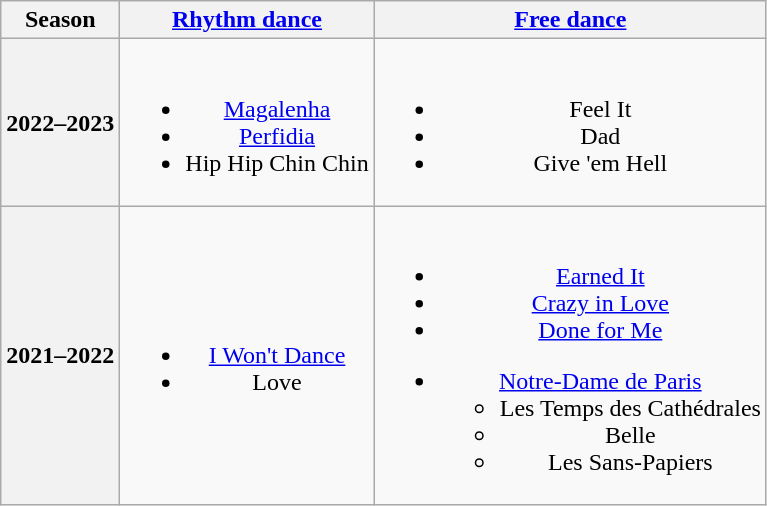<table class=wikitable style=text-align:center>
<tr>
<th>Season</th>
<th><a href='#'>Rhythm dance</a></th>
<th><a href='#'>Free dance</a></th>
</tr>
<tr>
<th>2022–2023 <br> </th>
<td><br><ul><li> <a href='#'>Magalenha</a> <br></li><li> <a href='#'>Perfidia</a></li><li> Hip Hip Chin Chin</li></ul></td>
<td><br><ul><li>Feel It <br></li><li>Dad <br></li><li>Give 'em Hell <br></li></ul></td>
</tr>
<tr>
<th>2021–2022 <br> </th>
<td><br><ul><li> <a href='#'>I Won't Dance</a> <br></li><li> Love <br></li></ul></td>
<td><br><ul><li><a href='#'>Earned It</a> <br></li><li><a href='#'>Crazy in Love</a> <br></li><li><a href='#'>Done for Me</a> <br></li></ul><ul><li><a href='#'>Notre-Dame de Paris</a> <br><ul><li>Les Temps des Cathédrales <br></li><li>Belle <br></li><li>Les Sans-Papiers <br></li></ul></li></ul></td>
</tr>
</table>
